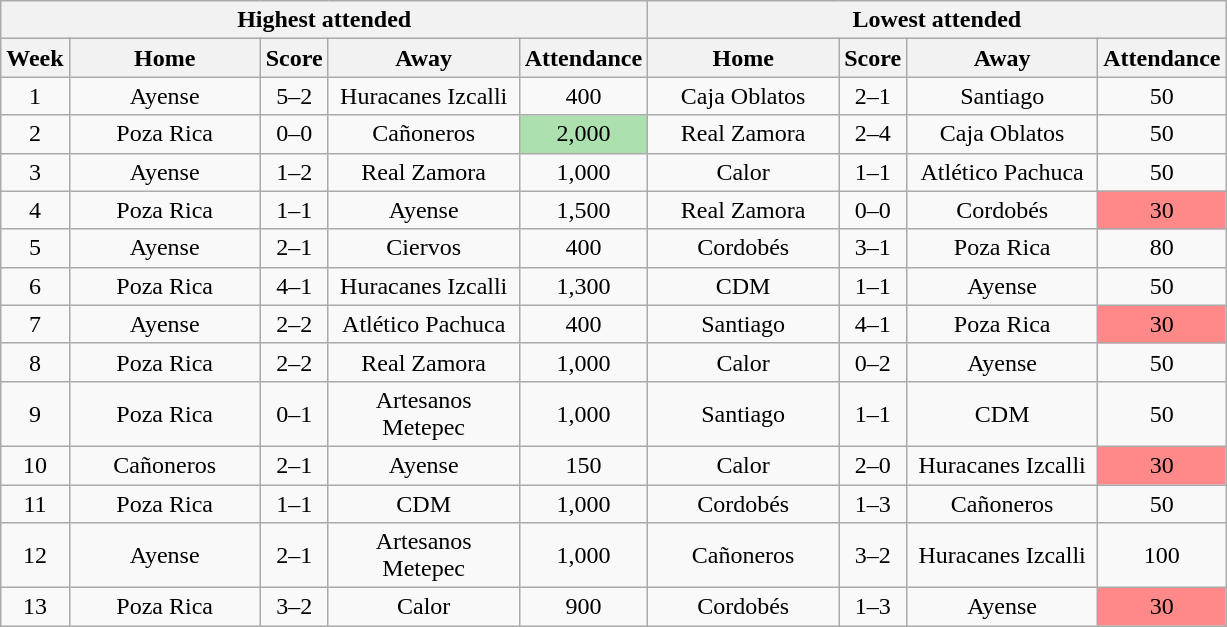<table class="wikitable" style="text-align:center">
<tr>
<th colspan=5>Highest attended</th>
<th colspan=4>Lowest attended</th>
</tr>
<tr>
<th>Week</th>
<th class="unsortable" width=120>Home</th>
<th>Score</th>
<th class="unsortable" width=120>Away</th>
<th>Attendance</th>
<th class="unsortable" width=120>Home</th>
<th>Score</th>
<th class="unsortable" width=120>Away</th>
<th>Attendance</th>
</tr>
<tr>
<td>1</td>
<td>Ayense</td>
<td>5–2</td>
<td>Huracanes Izcalli</td>
<td>400</td>
<td>Caja Oblatos</td>
<td>2–1</td>
<td>Santiago</td>
<td>50</td>
</tr>
<tr>
<td>2</td>
<td>Poza Rica</td>
<td>0–0</td>
<td>Cañoneros</td>
<td bgcolor=#ACE1AF>2,000</td>
<td>Real Zamora</td>
<td>2–4</td>
<td>Caja Oblatos</td>
<td>50</td>
</tr>
<tr>
<td>3</td>
<td>Ayense</td>
<td>1–2</td>
<td>Real Zamora</td>
<td>1,000</td>
<td>Calor</td>
<td>1–1</td>
<td>Atlético Pachuca</td>
<td>50</td>
</tr>
<tr>
<td>4</td>
<td>Poza Rica</td>
<td>1–1</td>
<td>Ayense</td>
<td>1,500</td>
<td>Real Zamora</td>
<td>0–0</td>
<td>Cordobés</td>
<td bgcolor=#FF8888>30</td>
</tr>
<tr>
<td>5</td>
<td>Ayense</td>
<td>2–1</td>
<td>Ciervos</td>
<td>400</td>
<td>Cordobés</td>
<td>3–1</td>
<td>Poza Rica</td>
<td>80</td>
</tr>
<tr>
<td>6</td>
<td>Poza Rica</td>
<td>4–1</td>
<td>Huracanes Izcalli</td>
<td>1,300</td>
<td>CDM</td>
<td>1–1</td>
<td>Ayense</td>
<td>50</td>
</tr>
<tr>
<td>7</td>
<td>Ayense</td>
<td>2–2</td>
<td>Atlético Pachuca</td>
<td>400</td>
<td>Santiago</td>
<td>4–1</td>
<td>Poza Rica</td>
<td bgcolor=#FF8888>30</td>
</tr>
<tr>
<td>8</td>
<td>Poza Rica</td>
<td>2–2</td>
<td>Real Zamora</td>
<td>1,000</td>
<td>Calor</td>
<td>0–2</td>
<td>Ayense</td>
<td>50</td>
</tr>
<tr>
<td>9</td>
<td>Poza Rica</td>
<td>0–1</td>
<td>Artesanos Metepec</td>
<td>1,000</td>
<td>Santiago</td>
<td>1–1</td>
<td>CDM</td>
<td>50</td>
</tr>
<tr>
<td>10</td>
<td>Cañoneros</td>
<td>2–1</td>
<td>Ayense</td>
<td>150</td>
<td>Calor</td>
<td>2–0</td>
<td>Huracanes Izcalli</td>
<td bgcolor=#FF8888>30</td>
</tr>
<tr>
<td>11</td>
<td>Poza Rica</td>
<td>1–1</td>
<td>CDM</td>
<td>1,000</td>
<td>Cordobés</td>
<td>1–3</td>
<td>Cañoneros</td>
<td>50</td>
</tr>
<tr>
<td>12</td>
<td>Ayense</td>
<td>2–1</td>
<td>Artesanos Metepec</td>
<td>1,000</td>
<td>Cañoneros</td>
<td>3–2</td>
<td>Huracanes Izcalli</td>
<td>100</td>
</tr>
<tr>
<td>13</td>
<td>Poza Rica</td>
<td>3–2</td>
<td>Calor</td>
<td>900</td>
<td>Cordobés</td>
<td>1–3</td>
<td>Ayense</td>
<td bgcolor=#FF8888>30</td>
</tr>
</table>
